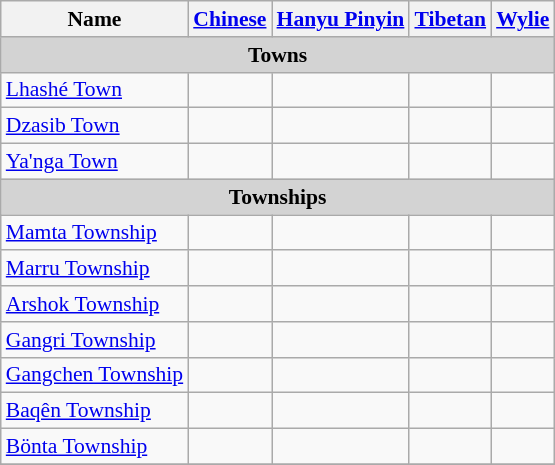<table class="wikitable"  style="font-size:90%;" align=center>
<tr>
<th>Name</th>
<th><a href='#'>Chinese</a></th>
<th><a href='#'>Hanyu Pinyin</a></th>
<th><a href='#'>Tibetan</a></th>
<th><a href='#'>Wylie</a></th>
</tr>
<tr --------->
<td colspan="5"  style="text-align:center; background:#d3d3d3;"><strong>Towns</strong></td>
</tr>
<tr --------->
<td><a href='#'>Lhashé Town</a></td>
<td></td>
<td></td>
<td></td>
<td></td>
</tr>
<tr>
<td><a href='#'>Dzasib Town</a></td>
<td></td>
<td></td>
<td></td>
<td></td>
</tr>
<tr>
<td><a href='#'>Ya'nga Town</a></td>
<td></td>
<td></td>
<td></td>
<td></td>
</tr>
<tr --------->
<td colspan="5"  style="text-align:center; background:#d3d3d3;"><strong>Townships</strong></td>
</tr>
<tr --------->
<td><a href='#'>Mamta Township</a></td>
<td></td>
<td></td>
<td></td>
<td></td>
</tr>
<tr>
<td><a href='#'>Marru Township</a></td>
<td></td>
<td></td>
<td></td>
<td></td>
</tr>
<tr>
<td><a href='#'>Arshok Township</a></td>
<td></td>
<td></td>
<td></td>
<td></td>
</tr>
<tr>
<td><a href='#'>Gangri Township</a></td>
<td></td>
<td></td>
<td></td>
<td></td>
</tr>
<tr>
<td><a href='#'>Gangchen Township</a></td>
<td></td>
<td></td>
<td></td>
<td></td>
</tr>
<tr>
<td><a href='#'>Baqên Township</a></td>
<td></td>
<td></td>
<td></td>
<td></td>
</tr>
<tr>
<td><a href='#'>Bönta Township</a></td>
<td></td>
<td></td>
<td></td>
<td></td>
</tr>
<tr>
</tr>
</table>
